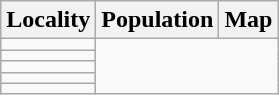<table class="wikitable sortable">
<tr>
<th>Locality</th>
<th data-sort-type=number>Population</th>
<th>Map</th>
</tr>
<tr>
<td></td>
</tr>
<tr>
<td></td>
</tr>
<tr>
<td></td>
</tr>
<tr>
<td></td>
</tr>
<tr>
<td></td>
</tr>
</table>
